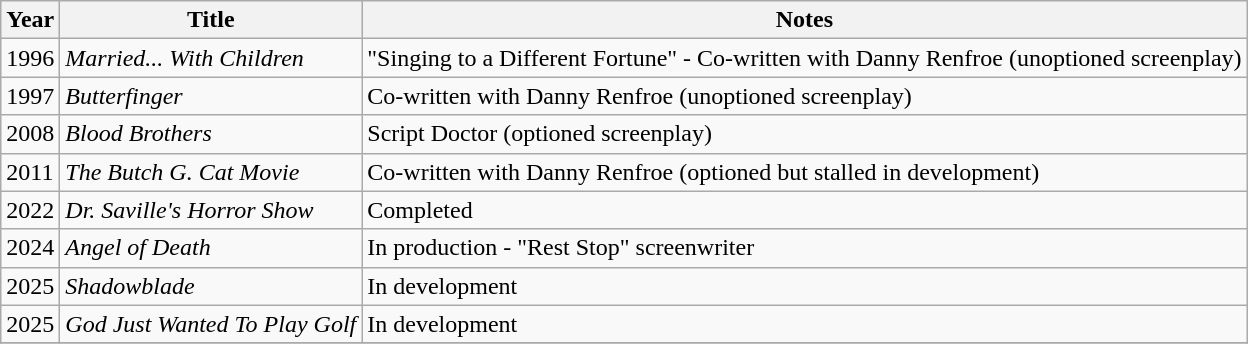<table class="wikitable sortable">
<tr>
<th>Year</th>
<th>Title</th>
<th class="unsortable">Notes</th>
</tr>
<tr>
<td>1996</td>
<td><em>Married... With Children</em></td>
<td>"Singing to a Different Fortune" - Co-written with Danny Renfroe (unoptioned screenplay)</td>
</tr>
<tr>
<td>1997</td>
<td><em>Butterfinger</em></td>
<td>Co-written with Danny Renfroe  (unoptioned screenplay)</td>
</tr>
<tr>
<td>2008</td>
<td><em>Blood Brothers</em></td>
<td>Script Doctor  (optioned screenplay)</td>
</tr>
<tr>
<td>2011</td>
<td><em>The Butch G. Cat Movie</em></td>
<td>Co-written with Danny Renfroe  (optioned but stalled in development)</td>
</tr>
<tr>
<td>2022</td>
<td><em>Dr. Saville's Horror Show</em></td>
<td>Completed</td>
</tr>
<tr>
<td>2024</td>
<td><em>Angel of Death</em></td>
<td>In production - "Rest Stop" screenwriter</td>
</tr>
<tr>
<td>2025</td>
<td><em>Shadowblade</em></td>
<td>In development</td>
</tr>
<tr>
<td>2025</td>
<td><em>God Just Wanted To Play Golf</em></td>
<td>In development</td>
</tr>
<tr>
</tr>
</table>
